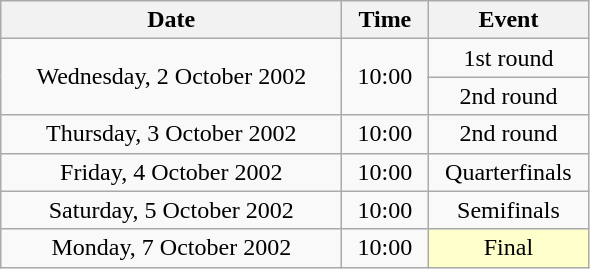<table class = "wikitable" style="text-align:center;">
<tr>
<th width=220>Date</th>
<th width=50>Time</th>
<th width=100>Event</th>
</tr>
<tr>
<td rowspan=2>Wednesday, 2 October 2002</td>
<td rowspan=2>10:00</td>
<td>1st round</td>
</tr>
<tr>
<td>2nd round</td>
</tr>
<tr>
<td>Thursday, 3 October 2002</td>
<td>10:00</td>
<td>2nd round</td>
</tr>
<tr>
<td>Friday, 4 October 2002</td>
<td>10:00</td>
<td>Quarterfinals</td>
</tr>
<tr>
<td>Saturday, 5 October 2002</td>
<td>10:00</td>
<td>Semifinals</td>
</tr>
<tr>
<td>Monday, 7 October 2002</td>
<td>10:00</td>
<td bgcolor=ffffcc>Final</td>
</tr>
</table>
